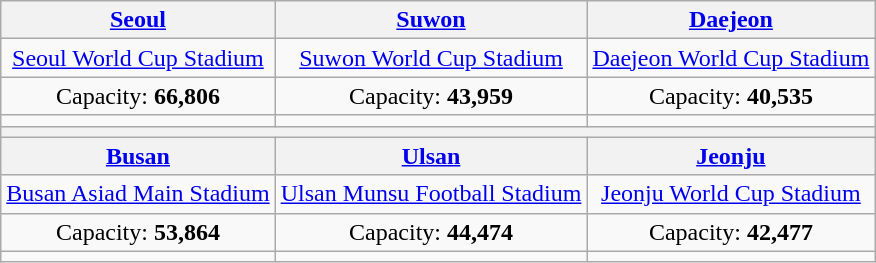<table class="wikitable" style="text-align:center">
<tr>
<th><a href='#'>Seoul</a></th>
<th><a href='#'>Suwon</a></th>
<th><a href='#'>Daejeon</a></th>
</tr>
<tr>
<td><a href='#'>Seoul World Cup Stadium</a></td>
<td><a href='#'>Suwon World Cup Stadium</a></td>
<td><a href='#'>Daejeon World Cup Stadium</a></td>
</tr>
<tr>
<td>Capacity: <strong>66,806</strong></td>
<td>Capacity: <strong>43,959</strong></td>
<td>Capacity: <strong>40,535</strong></td>
</tr>
<tr>
<td></td>
<td></td>
<td></td>
</tr>
<tr>
<th colspan=3></th>
</tr>
<tr>
<th><a href='#'>Busan</a></th>
<th><a href='#'>Ulsan</a></th>
<th><a href='#'>Jeonju</a></th>
</tr>
<tr>
<td><a href='#'>Busan Asiad Main Stadium</a></td>
<td><a href='#'>Ulsan Munsu Football Stadium</a></td>
<td><a href='#'>Jeonju World Cup Stadium</a></td>
</tr>
<tr>
<td>Capacity: <strong>53,864</strong></td>
<td>Capacity: <strong>44,474</strong></td>
<td>Capacity: <strong>42,477</strong></td>
</tr>
<tr>
<td></td>
<td></td>
<td></td>
</tr>
</table>
